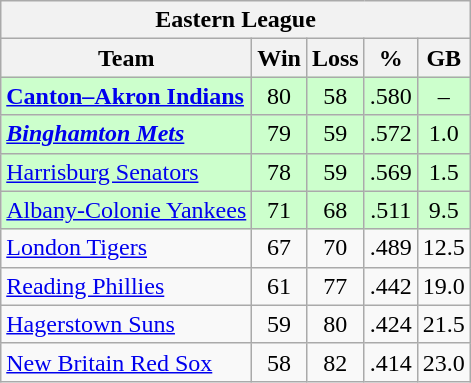<table class="wikitable">
<tr>
<th colspan="5">Eastern League</th>
</tr>
<tr>
<th>Team</th>
<th>Win</th>
<th>Loss</th>
<th>%</th>
<th>GB</th>
</tr>
<tr align=center bgcolor="#CCFFCC">
<td align=left><strong><a href='#'>Canton–Akron Indians</a></strong></td>
<td>80</td>
<td>58</td>
<td>.580</td>
<td>–</td>
</tr>
<tr align=center bgcolor="#CCFFCC">
<td align=left><strong><em><a href='#'>Binghamton Mets</a></em></strong></td>
<td>79</td>
<td>59</td>
<td>.572</td>
<td>1.0</td>
</tr>
<tr align=center bgcolor="#CCFFCC">
<td align=left><a href='#'>Harrisburg Senators</a></td>
<td>78</td>
<td>59</td>
<td>.569</td>
<td>1.5</td>
</tr>
<tr align=center bgcolor="#CCFFCC">
<td align=left><a href='#'>Albany-Colonie Yankees</a></td>
<td>71</td>
<td>68</td>
<td>.511</td>
<td>9.5</td>
</tr>
<tr align=center>
<td align=left><a href='#'>London Tigers</a></td>
<td>67</td>
<td>70</td>
<td>.489</td>
<td>12.5</td>
</tr>
<tr align=center>
<td align=left><a href='#'>Reading Phillies</a></td>
<td>61</td>
<td>77</td>
<td>.442</td>
<td>19.0</td>
</tr>
<tr align=center>
<td align=left><a href='#'>Hagerstown Suns</a></td>
<td>59</td>
<td>80</td>
<td>.424</td>
<td>21.5</td>
</tr>
<tr align=center>
<td align=left><a href='#'>New Britain Red Sox</a></td>
<td>58</td>
<td>82</td>
<td>.414</td>
<td>23.0</td>
</tr>
</table>
